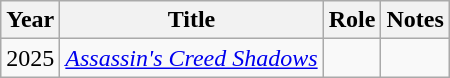<table class="wikitable sortable">
<tr>
<th>Year</th>
<th>Title</th>
<th>Role</th>
<th class="unsortable">Notes</th>
</tr>
<tr>
<td>2025</td>
<td><em><a href='#'>Assassin's Creed Shadows</a></em></td>
<td></td>
<td></td>
</tr>
</table>
